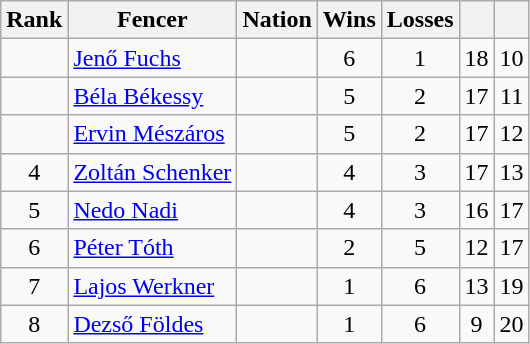<table class="wikitable sortable" style="text-align:center">
<tr>
<th>Rank</th>
<th>Fencer</th>
<th>Nation</th>
<th>Wins</th>
<th>Losses</th>
<th></th>
<th></th>
</tr>
<tr>
<td></td>
<td align=left><a href='#'>Jenő Fuchs</a></td>
<td align=left></td>
<td>6</td>
<td>1</td>
<td>18</td>
<td>10</td>
</tr>
<tr>
<td></td>
<td align=left><a href='#'>Béla Békessy</a></td>
<td align=left></td>
<td>5</td>
<td>2</td>
<td>17</td>
<td>11</td>
</tr>
<tr>
<td></td>
<td align=left><a href='#'>Ervin Mészáros</a></td>
<td align=left></td>
<td>5</td>
<td>2</td>
<td>17</td>
<td>12</td>
</tr>
<tr>
<td>4</td>
<td align=left><a href='#'>Zoltán Schenker</a></td>
<td align=left></td>
<td>4</td>
<td>3</td>
<td>17</td>
<td>13</td>
</tr>
<tr>
<td>5</td>
<td align=left><a href='#'>Nedo Nadi</a></td>
<td align=left></td>
<td>4</td>
<td>3</td>
<td>16</td>
<td>17</td>
</tr>
<tr>
<td>6</td>
<td align=left><a href='#'>Péter Tóth</a></td>
<td align=left></td>
<td>2</td>
<td>5</td>
<td>12</td>
<td>17</td>
</tr>
<tr>
<td>7</td>
<td align=left><a href='#'>Lajos Werkner</a></td>
<td align=left></td>
<td>1</td>
<td>6</td>
<td>13</td>
<td>19</td>
</tr>
<tr>
<td>8</td>
<td align=left><a href='#'>Dezső Földes</a></td>
<td align=left></td>
<td>1</td>
<td>6</td>
<td>9</td>
<td>20</td>
</tr>
</table>
